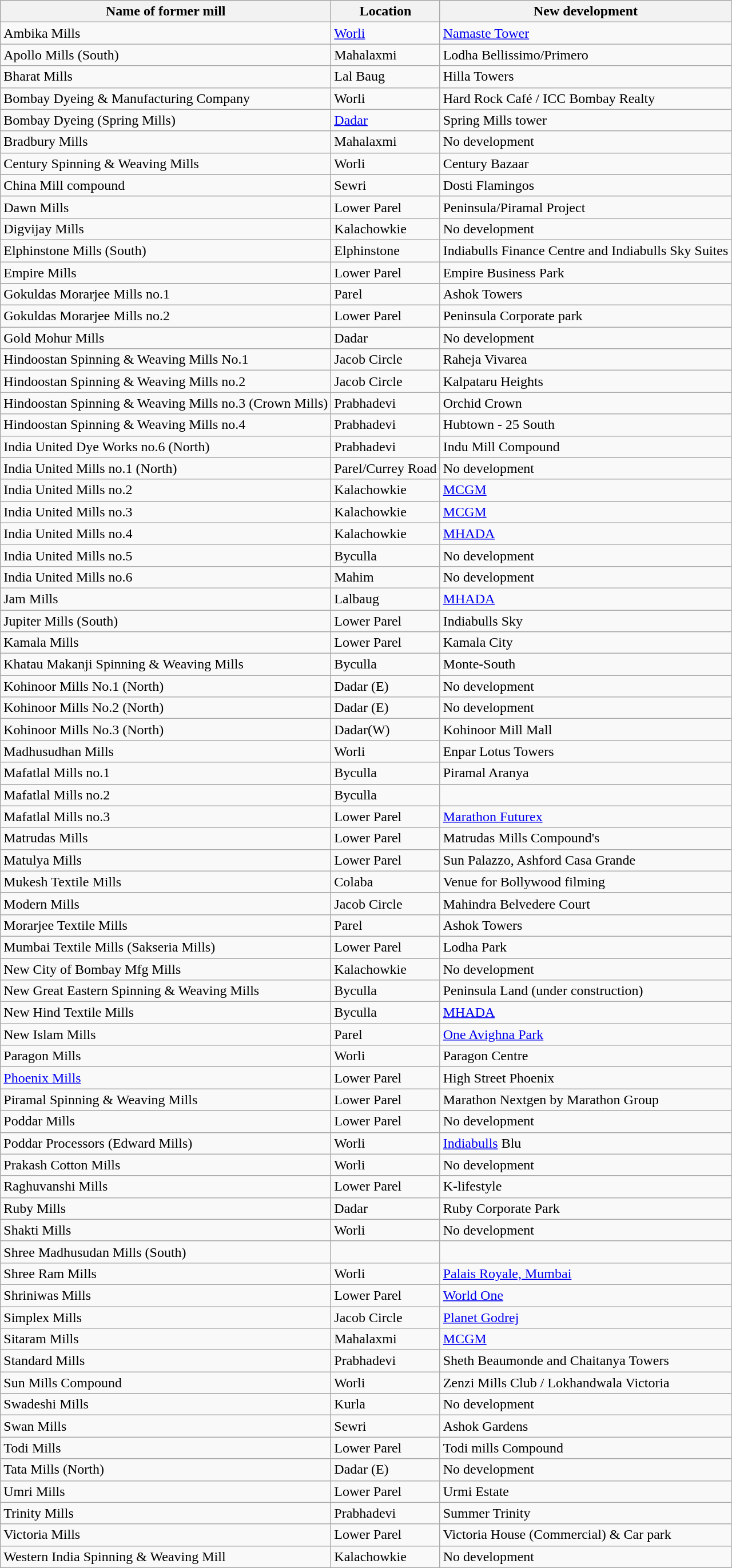<table class="wikitable sortable">
<tr>
<th>Name of former mill</th>
<th>Location</th>
<th>New development</th>
</tr>
<tr>
<td>Ambika Mills</td>
<td><a href='#'>Worli</a></td>
<td><a href='#'>Namaste Tower</a></td>
</tr>
<tr>
<td>Apollo Mills (South)</td>
<td>Mahalaxmi</td>
<td>Lodha Bellissimo/Primero</td>
</tr>
<tr>
<td>Bharat Mills</td>
<td>Lal Baug</td>
<td>Hilla Towers</td>
</tr>
<tr>
<td>Bombay Dyeing & Manufacturing Company</td>
<td>Worli</td>
<td>Hard Rock Café / ICC Bombay Realty</td>
</tr>
<tr>
<td>Bombay Dyeing (Spring Mills)</td>
<td><a href='#'>Dadar</a></td>
<td>Spring Mills tower</td>
</tr>
<tr>
<td>Bradbury Mills</td>
<td>Mahalaxmi</td>
<td>No development</td>
</tr>
<tr>
<td>Century Spinning & Weaving Mills</td>
<td>Worli</td>
<td>Century Bazaar</td>
</tr>
<tr>
<td>China Mill compound</td>
<td>Sewri</td>
<td>Dosti Flamingos</td>
</tr>
<tr>
<td>Dawn Mills</td>
<td>Lower Parel</td>
<td>Peninsula/Piramal Project</td>
</tr>
<tr>
<td>Digvijay Mills</td>
<td>Kalachowkie</td>
<td>No development</td>
</tr>
<tr>
<td>Elphinstone Mills (South)</td>
<td>Elphinstone</td>
<td>Indiabulls Finance Centre and Indiabulls Sky Suites</td>
</tr>
<tr>
<td>Empire Mills</td>
<td>Lower Parel</td>
<td>Empire Business Park</td>
</tr>
<tr>
<td>Gokuldas Morarjee Mills no.1</td>
<td>Parel</td>
<td>Ashok Towers</td>
</tr>
<tr>
<td>Gokuldas Morarjee Mills no.2</td>
<td>Lower Parel</td>
<td>Peninsula Corporate park</td>
</tr>
<tr>
<td>Gold Mohur Mills</td>
<td>Dadar</td>
<td>No development</td>
</tr>
<tr>
<td>Hindoostan Spinning & Weaving Mills No.1</td>
<td>Jacob Circle</td>
<td>Raheja Vivarea</td>
</tr>
<tr>
<td>Hindoostan Spinning & Weaving Mills no.2</td>
<td>Jacob Circle</td>
<td>Kalpataru Heights</td>
</tr>
<tr>
<td>Hindoostan Spinning & Weaving Mills no.3 (Crown Mills)</td>
<td>Prabhadevi</td>
<td>Orchid Crown</td>
</tr>
<tr>
<td>Hindoostan Spinning & Weaving Mills no.4</td>
<td>Prabhadevi</td>
<td>Hubtown - 25 South</td>
</tr>
<tr>
<td>India United Dye Works no.6 (North)</td>
<td>Prabhadevi</td>
<td>Indu Mill Compound</td>
</tr>
<tr>
<td>India United Mills no.1 (North)</td>
<td>Parel/Currey Road</td>
<td>No development</td>
</tr>
<tr>
<td>India United Mills no.2</td>
<td>Kalachowkie</td>
<td><a href='#'>MCGM</a></td>
</tr>
<tr>
<td>India United Mills no.3</td>
<td>Kalachowkie</td>
<td><a href='#'>MCGM</a></td>
</tr>
<tr>
<td>India United Mills no.4</td>
<td>Kalachowkie</td>
<td><a href='#'>MHADA</a></td>
</tr>
<tr>
<td>India United Mills no.5</td>
<td>Byculla</td>
<td>No development</td>
</tr>
<tr>
<td>India United Mills no.6</td>
<td>Mahim</td>
<td>No development</td>
</tr>
<tr>
<td>Jam Mills</td>
<td>Lalbaug</td>
<td><a href='#'>MHADA</a></td>
</tr>
<tr>
<td>Jupiter Mills (South)</td>
<td>Lower Parel</td>
<td>Indiabulls Sky</td>
</tr>
<tr>
<td>Kamala Mills</td>
<td>Lower Parel</td>
<td>Kamala City</td>
</tr>
<tr>
<td>Khatau Makanji Spinning & Weaving Mills</td>
<td>Byculla</td>
<td>Monte-South</td>
</tr>
<tr>
<td>Kohinoor Mills No.1 (North)</td>
<td>Dadar (E)</td>
<td>No development</td>
</tr>
<tr>
<td>Kohinoor Mills No.2 (North)</td>
<td>Dadar (E)</td>
<td>No development</td>
</tr>
<tr>
<td>Kohinoor Mills No.3 (North)</td>
<td>Dadar(W)</td>
<td>Kohinoor Mill Mall</td>
</tr>
<tr>
<td>Madhusudhan Mills</td>
<td>Worli</td>
<td>Enpar Lotus Towers</td>
</tr>
<tr>
<td>Mafatlal Mills no.1</td>
<td>Byculla</td>
<td>Piramal Aranya</td>
</tr>
<tr>
<td>Mafatlal Mills no.2</td>
<td>Byculla</td>
<td></td>
</tr>
<tr>
<td>Mafatlal Mills no.3</td>
<td>Lower Parel</td>
<td><a href='#'>Marathon Futurex</a></td>
</tr>
<tr>
<td>Matrudas Mills</td>
<td>Lower Parel</td>
<td>Matrudas Mills Compound's</td>
</tr>
<tr>
<td>Matulya Mills</td>
<td>Lower Parel</td>
<td>Sun Palazzo, Ashford Casa Grande</td>
</tr>
<tr>
<td>Mukesh Textile Mills</td>
<td>Colaba</td>
<td>Venue for Bollywood filming</td>
</tr>
<tr>
<td>Modern Mills</td>
<td>Jacob Circle</td>
<td>Mahindra Belvedere Court</td>
</tr>
<tr>
<td>Morarjee Textile Mills</td>
<td>Parel</td>
<td>Ashok Towers</td>
</tr>
<tr>
<td>Mumbai Textile Mills (Sakseria Mills)</td>
<td>Lower Parel</td>
<td>Lodha Park</td>
</tr>
<tr>
<td>New City of Bombay Mfg Mills</td>
<td>Kalachowkie</td>
<td>No development</td>
</tr>
<tr>
<td>New Great Eastern Spinning & Weaving Mills</td>
<td>Byculla</td>
<td>Peninsula Land (under construction)</td>
</tr>
<tr>
<td>New Hind Textile Mills</td>
<td>Byculla</td>
<td><a href='#'>MHADA</a></td>
</tr>
<tr>
<td>New Islam Mills</td>
<td>Parel</td>
<td><a href='#'>One Avighna Park</a></td>
</tr>
<tr>
<td>Paragon Mills</td>
<td>Worli</td>
<td>Paragon Centre</td>
</tr>
<tr>
<td><a href='#'>Phoenix Mills</a></td>
<td>Lower Parel</td>
<td>High Street Phoenix</td>
</tr>
<tr>
<td>Piramal Spinning & Weaving Mills</td>
<td>Lower Parel</td>
<td>Marathon Nextgen by Marathon Group</td>
</tr>
<tr>
<td>Poddar Mills</td>
<td>Lower Parel</td>
<td>No development</td>
</tr>
<tr>
<td>Poddar Processors (Edward Mills)</td>
<td>Worli</td>
<td><a href='#'>Indiabulls</a> Blu</td>
</tr>
<tr>
<td>Prakash Cotton Mills</td>
<td>Worli</td>
<td>No development</td>
</tr>
<tr>
<td>Raghuvanshi Mills</td>
<td>Lower Parel</td>
<td>K-lifestyle</td>
</tr>
<tr>
<td>Ruby Mills</td>
<td>Dadar</td>
<td>Ruby Corporate Park</td>
</tr>
<tr>
<td>Shakti Mills</td>
<td>Worli</td>
<td>No development</td>
</tr>
<tr>
<td>Shree Madhusudan Mills (South)</td>
<td></td>
<td></td>
</tr>
<tr>
<td>Shree Ram Mills</td>
<td>Worli</td>
<td><a href='#'>Palais Royale, Mumbai</a></td>
</tr>
<tr>
<td>Shriniwas Mills</td>
<td>Lower Parel</td>
<td><a href='#'>World One</a></td>
</tr>
<tr>
<td>Simplex Mills</td>
<td>Jacob Circle</td>
<td><a href='#'>Planet Godrej</a></td>
</tr>
<tr>
<td>Sitaram Mills</td>
<td>Mahalaxmi</td>
<td><a href='#'>MCGM</a></td>
</tr>
<tr>
<td>Standard Mills</td>
<td>Prabhadevi</td>
<td>Sheth Beaumonde and Chaitanya Towers</td>
</tr>
<tr>
<td>Sun Mills Compound</td>
<td>Worli</td>
<td>Zenzi Mills Club / Lokhandwala Victoria</td>
</tr>
<tr>
<td>Swadeshi Mills</td>
<td>Kurla</td>
<td>No development</td>
</tr>
<tr>
<td>Swan Mills</td>
<td>Sewri</td>
<td>Ashok Gardens</td>
</tr>
<tr>
<td>Todi Mills</td>
<td>Lower Parel</td>
<td>Todi mills Compound</td>
</tr>
<tr>
<td>Tata Mills (North)</td>
<td>Dadar (E)</td>
<td>No development</td>
</tr>
<tr>
<td>Umri Mills</td>
<td>Lower Parel</td>
<td>Urmi Estate</td>
</tr>
<tr>
<td>Trinity Mills</td>
<td>Prabhadevi</td>
<td>Summer Trinity</td>
</tr>
<tr>
<td>Victoria Mills</td>
<td>Lower Parel</td>
<td>Victoria House (Commercial) & Car park</td>
</tr>
<tr>
<td>Western India Spinning & Weaving Mill</td>
<td>Kalachowkie</td>
<td>No development</td>
</tr>
</table>
